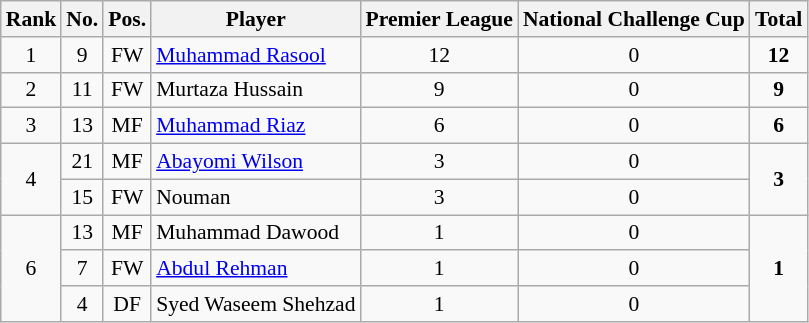<table class="wikitable" style="text-align:center; font-size:90%;">
<tr>
<th>Rank</th>
<th>No.</th>
<th>Pos.</th>
<th>Player</th>
<th>Premier League</th>
<th>National Challenge Cup</th>
<th>Total</th>
</tr>
<tr>
<td>1</td>
<td>9</td>
<td>FW</td>
<td align=left> <a href='#'>Muhammad Rasool</a></td>
<td>12</td>
<td>0</td>
<td><strong>12</strong></td>
</tr>
<tr>
<td>2</td>
<td>11</td>
<td>FW</td>
<td align=left> Murtaza Hussain</td>
<td>9</td>
<td>0</td>
<td><strong>9</strong></td>
</tr>
<tr>
<td>3</td>
<td>13</td>
<td>MF</td>
<td align=left> <a href='#'>Muhammad Riaz</a></td>
<td>6</td>
<td>0</td>
<td><strong>6</strong></td>
</tr>
<tr>
<td rowspan=2>4</td>
<td>21</td>
<td>MF</td>
<td align=left> <a href='#'>Abayomi Wilson</a></td>
<td>3</td>
<td>0</td>
<td rowspan=2><strong>3</strong></td>
</tr>
<tr>
<td>15</td>
<td>FW</td>
<td align=left> Nouman</td>
<td>3</td>
<td>0</td>
</tr>
<tr>
<td rowspan=3>6</td>
<td>13</td>
<td>MF</td>
<td align=left> Muhammad Dawood</td>
<td>1</td>
<td>0</td>
<td rowspan=3><strong>1</strong></td>
</tr>
<tr>
<td>7</td>
<td>FW</td>
<td align=left> <a href='#'>Abdul Rehman</a></td>
<td>1</td>
<td>0</td>
</tr>
<tr>
<td>4</td>
<td>DF</td>
<td align=left> Syed Waseem Shehzad</td>
<td>1</td>
<td>0</td>
</tr>
</table>
